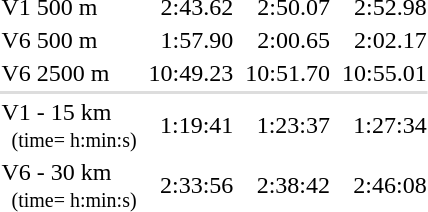<table>
<tr>
<td>V1 500 m</td>
<td></td>
<td align=right>2:43.62</td>
<td></td>
<td align=right>2:50.07</td>
<td></td>
<td align=right>2:52.98</td>
</tr>
<tr>
<td>V6 500 m</td>
<td></td>
<td align=right>1:57.90</td>
<td></td>
<td align=right>2:00.65</td>
<td></td>
<td align=right>2:02.17</td>
</tr>
<tr>
<td>V6 2500 m</td>
<td></td>
<td align=right>10:49.23</td>
<td></td>
<td align=right>10:51.70</td>
<td></td>
<td align=right>10:55.01</td>
</tr>
<tr bgcolor=#DDDDDD>
<td colspan=7></td>
</tr>
<tr>
<td>V1 - 15 km<br><small>  (time= h:min:s)</small></td>
<td></td>
<td align=right>1:19:41</td>
<td></td>
<td align=right>1:23:37</td>
<td></td>
<td align=right>1:27:34</td>
</tr>
<tr>
<td>V6 - 30 km<br><small>  (time= h:min:s)</small></td>
<td></td>
<td align=right>2:33:56</td>
<td></td>
<td align=right>2:38:42</td>
<td></td>
<td align=right>2:46:08</td>
</tr>
</table>
